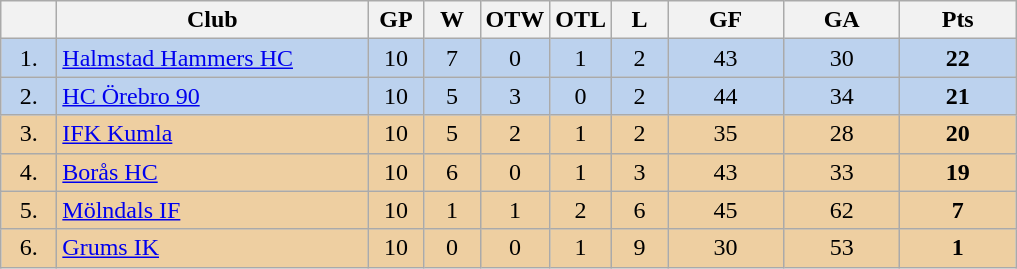<table class="wikitable">
<tr>
<th width="30"></th>
<th width="200">Club</th>
<th width="30">GP</th>
<th width="30">W</th>
<th width="30">OTW</th>
<th width="30">OTL</th>
<th width="30">L</th>
<th width="70">GF</th>
<th width="70">GA</th>
<th width="70">Pts</th>
</tr>
<tr bgcolor="#BCD2EE" align="center">
<td>1.</td>
<td align="left"><a href='#'>Halmstad Hammers HC</a></td>
<td>10</td>
<td>7</td>
<td>0</td>
<td>1</td>
<td>2</td>
<td>43</td>
<td>30</td>
<td><strong>22</strong></td>
</tr>
<tr bgcolor="#BCD2EE" align="center">
<td>2.</td>
<td align="left"><a href='#'>HC Örebro 90</a></td>
<td>10</td>
<td>5</td>
<td>3</td>
<td>0</td>
<td>2</td>
<td>44</td>
<td>34</td>
<td><strong>21</strong></td>
</tr>
<tr bgcolor="#EECFA1" align="center">
<td>3.</td>
<td align="left"><a href='#'>IFK Kumla</a></td>
<td>10</td>
<td>5</td>
<td>2</td>
<td>1</td>
<td>2</td>
<td>35</td>
<td>28</td>
<td><strong>20</strong></td>
</tr>
<tr bgcolor="#EECFA1" align="center">
<td>4.</td>
<td align="left"><a href='#'>Borås HC</a></td>
<td>10</td>
<td>6</td>
<td>0</td>
<td>1</td>
<td>3</td>
<td>43</td>
<td>33</td>
<td><strong>19</strong></td>
</tr>
<tr bgcolor="#EECFA1" align="center">
<td>5.</td>
<td align="left"><a href='#'>Mölndals IF</a></td>
<td>10</td>
<td>1</td>
<td>1</td>
<td>2</td>
<td>6</td>
<td>45</td>
<td>62</td>
<td><strong>7</strong></td>
</tr>
<tr bgcolor="#EECFA1" align="center">
<td>6.</td>
<td align="left"><a href='#'>Grums IK</a></td>
<td>10</td>
<td>0</td>
<td>0</td>
<td>1</td>
<td>9</td>
<td>30</td>
<td>53</td>
<td><strong>1</strong></td>
</tr>
</table>
